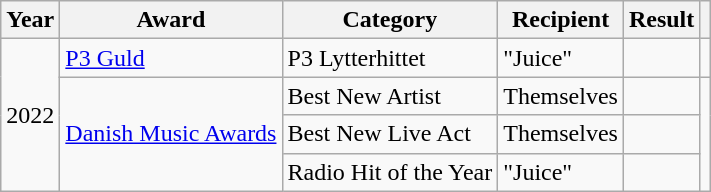<table class="wikitable sortable plainrowheaders">
<tr>
<th>Year</th>
<th>Award</th>
<th>Category</th>
<th>Recipient</th>
<th>Result</th>
<th></th>
</tr>
<tr>
<td rowspan="4">2022</td>
<td><a href='#'>P3 Guld</a></td>
<td>P3 Lytterhittet</td>
<td>"Juice"</td>
<td></td>
<td align="center"></td>
</tr>
<tr>
<td rowspan="3"><a href='#'>Danish Music Awards</a></td>
<td>Best New Artist</td>
<td>Themselves</td>
<td></td>
<td rowspan="3" align="center"></td>
</tr>
<tr>
<td>Best New Live Act</td>
<td>Themselves</td>
<td></td>
</tr>
<tr>
<td>Radio Hit of the Year</td>
<td>"Juice"</td>
<td></td>
</tr>
</table>
